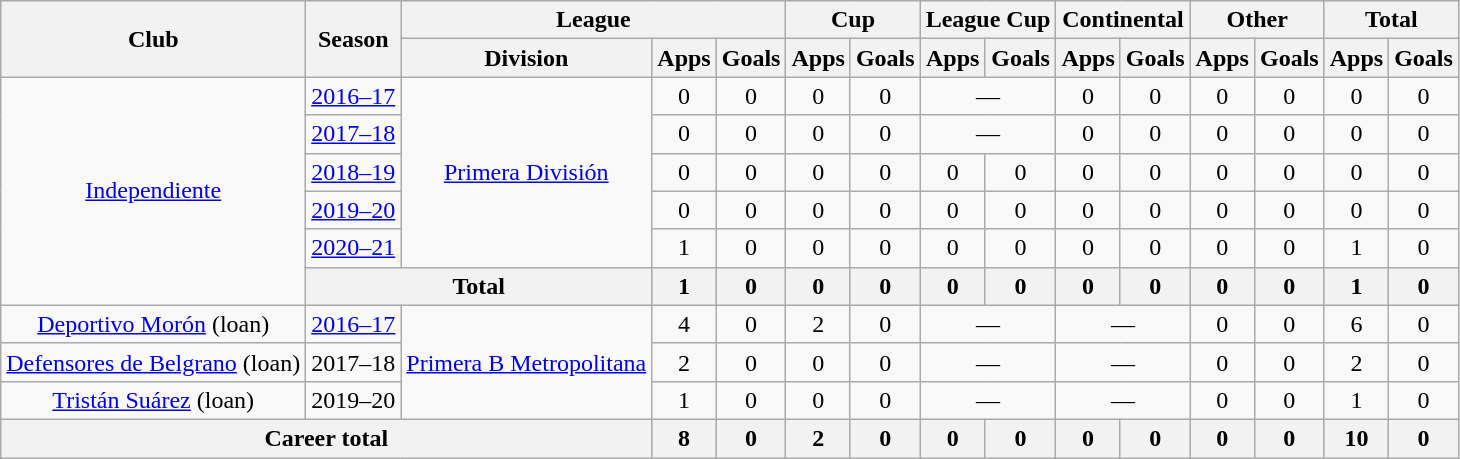<table class="wikitable" style="text-align:center">
<tr>
<th rowspan="2">Club</th>
<th rowspan="2">Season</th>
<th colspan="3">League</th>
<th colspan="2">Cup</th>
<th colspan="2">League Cup</th>
<th colspan="2">Continental</th>
<th colspan="2">Other</th>
<th colspan="2">Total</th>
</tr>
<tr>
<th>Division</th>
<th>Apps</th>
<th>Goals</th>
<th>Apps</th>
<th>Goals</th>
<th>Apps</th>
<th>Goals</th>
<th>Apps</th>
<th>Goals</th>
<th>Apps</th>
<th>Goals</th>
<th>Apps</th>
<th>Goals</th>
</tr>
<tr>
<td rowspan="6"><a href='#'>Independiente</a></td>
<td><a href='#'>2016–17</a></td>
<td rowspan="5"><a href='#'>Primera División</a></td>
<td>0</td>
<td>0</td>
<td>0</td>
<td>0</td>
<td colspan="2">—</td>
<td>0</td>
<td>0</td>
<td>0</td>
<td>0</td>
<td>0</td>
<td>0</td>
</tr>
<tr>
<td><a href='#'>2017–18</a></td>
<td>0</td>
<td>0</td>
<td>0</td>
<td>0</td>
<td colspan="2">—</td>
<td>0</td>
<td>0</td>
<td>0</td>
<td>0</td>
<td>0</td>
<td>0</td>
</tr>
<tr>
<td><a href='#'>2018–19</a></td>
<td>0</td>
<td>0</td>
<td>0</td>
<td>0</td>
<td>0</td>
<td>0</td>
<td>0</td>
<td>0</td>
<td>0</td>
<td>0</td>
<td>0</td>
<td>0</td>
</tr>
<tr>
<td><a href='#'>2019–20</a></td>
<td>0</td>
<td>0</td>
<td>0</td>
<td>0</td>
<td>0</td>
<td>0</td>
<td>0</td>
<td>0</td>
<td>0</td>
<td>0</td>
<td>0</td>
<td>0</td>
</tr>
<tr>
<td><a href='#'>2020–21</a></td>
<td>1</td>
<td>0</td>
<td>0</td>
<td>0</td>
<td>0</td>
<td>0</td>
<td>0</td>
<td>0</td>
<td>0</td>
<td>0</td>
<td>1</td>
<td>0</td>
</tr>
<tr>
<th colspan="2">Total</th>
<th>1</th>
<th>0</th>
<th>0</th>
<th>0</th>
<th>0</th>
<th>0</th>
<th>0</th>
<th>0</th>
<th>0</th>
<th>0</th>
<th>1</th>
<th>0</th>
</tr>
<tr>
<td rowspan="1"><a href='#'>Deportivo Morón</a> (loan)</td>
<td><a href='#'>2016–17</a></td>
<td rowspan="3"><a href='#'>Primera B Metropolitana</a></td>
<td>4</td>
<td>0</td>
<td>2</td>
<td>0</td>
<td colspan="2">—</td>
<td colspan="2">—</td>
<td>0</td>
<td>0</td>
<td>6</td>
<td>0</td>
</tr>
<tr>
<td rowspan="1"><a href='#'>Defensores de Belgrano</a> (loan)</td>
<td>2017–18</td>
<td>2</td>
<td>0</td>
<td>0</td>
<td>0</td>
<td colspan="2">—</td>
<td colspan="2">—</td>
<td>0</td>
<td>0</td>
<td>2</td>
<td>0</td>
</tr>
<tr>
<td rowspan="1"><a href='#'>Tristán Suárez</a> (loan)</td>
<td>2019–20</td>
<td>1</td>
<td>0</td>
<td>0</td>
<td>0</td>
<td colspan="2">—</td>
<td colspan="2">—</td>
<td>0</td>
<td>0</td>
<td>1</td>
<td>0</td>
</tr>
<tr>
<th colspan="3">Career total</th>
<th>8</th>
<th>0</th>
<th>2</th>
<th>0</th>
<th>0</th>
<th>0</th>
<th>0</th>
<th>0</th>
<th>0</th>
<th>0</th>
<th>10</th>
<th>0</th>
</tr>
</table>
